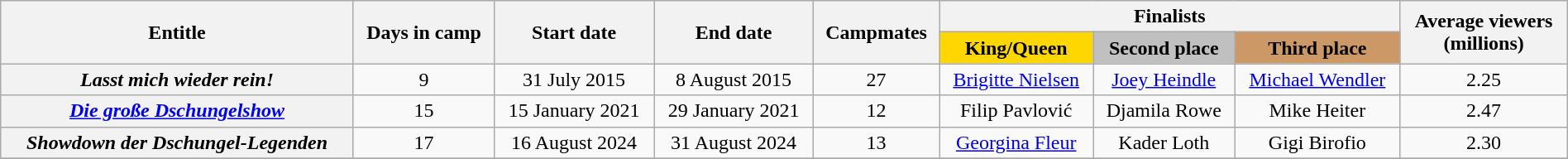<table class="wikitable" style="text-align:center; width:100%;">
<tr>
<th rowspan="2">Entitle</th>
<th rowspan="2">Days in camp</th>
<th rowspan="2">Start date</th>
<th rowspan="2">End date</th>
<th rowspan="2">Campmates</th>
<th colspan="3">Finalists</th>
<th rowspan="2">Average viewers<br>(millions)</th>
</tr>
<tr>
<th style="background:gold;">King/Queen</th>
<th style="background:silver;">Second place</th>
<th style="background:#c96;">Third place</th>
</tr>
<tr>
<th><em>Lasst mich wieder rein!</em></th>
<td>9</td>
<td>31 July 2015</td>
<td>8 August 2015</td>
<td>27</td>
<td><a href='#'>Brigitte Nielsen</a></td>
<td><a href='#'>Joey Heindle</a></td>
<td><a href='#'>Michael Wendler</a></td>
<td>2.25</td>
</tr>
<tr>
<th><em><a href='#'>Die große Dschungelshow</a></em></th>
<td>15</td>
<td>15 January 2021</td>
<td>29 January 2021</td>
<td>12</td>
<td>Filip Pavlović</td>
<td>Djamila Rowe</td>
<td>Mike Heiter</td>
<td>2.47</td>
</tr>
<tr>
<th><em>Showdown der Dschungel-Legenden</em></th>
<td>17</td>
<td>16 August 2024</td>
<td>31 August 2024</td>
<td>13</td>
<td><a href='#'>Georgina Fleur</a></td>
<td>Kader Loth</td>
<td>Gigi Birofio</td>
<td>2.30</td>
</tr>
<tr>
</tr>
</table>
